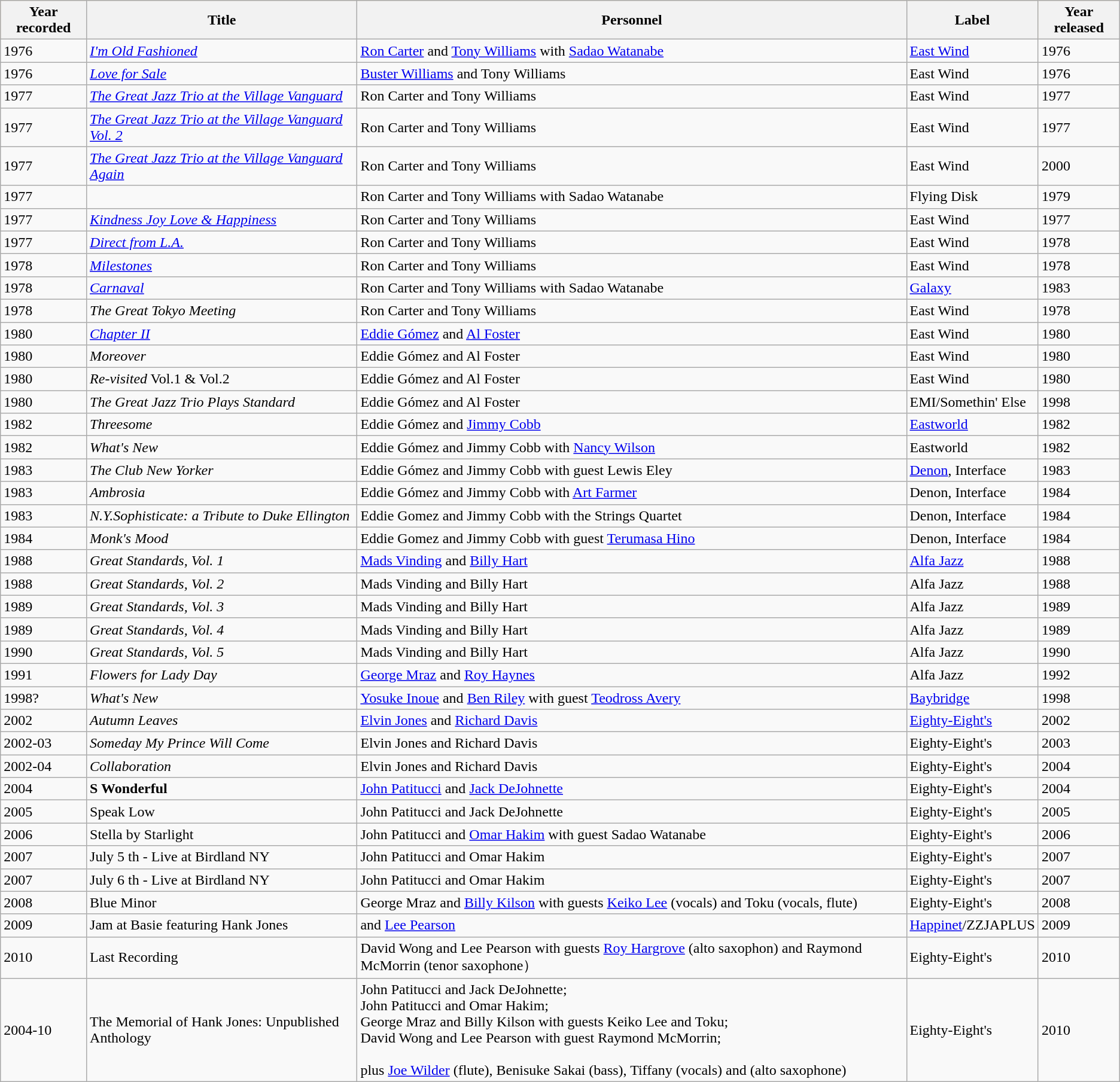<table class="wikitable sortable">
<tr style="background:#ffdead;">
<th>Year recorded</th>
<th>Title</th>
<th>Personnel</th>
<th>Label</th>
<th>Year released</th>
</tr>
<tr>
<td>1976</td>
<td><em><a href='#'>I'm Old Fashioned</a></em></td>
<td><a href='#'>Ron Carter</a> and <a href='#'>Tony Williams</a> with <a href='#'>Sadao Watanabe</a></td>
<td><a href='#'>East Wind</a></td>
<td>1976</td>
</tr>
<tr>
<td>1976</td>
<td><em><a href='#'>Love for Sale</a></em></td>
<td><a href='#'>Buster Williams</a> and Tony Williams</td>
<td>East Wind</td>
<td>1976</td>
</tr>
<tr>
<td>1977</td>
<td><em><a href='#'>The Great Jazz Trio at the Village Vanguard</a></em></td>
<td>Ron Carter and Tony Williams</td>
<td>East Wind</td>
<td>1977</td>
</tr>
<tr>
<td>1977</td>
<td><em><a href='#'>The Great Jazz Trio at the Village Vanguard Vol. 2</a></em></td>
<td>Ron Carter and Tony Williams</td>
<td>East Wind</td>
<td>1977</td>
</tr>
<tr>
<td>1977</td>
<td><em><a href='#'>The Great Jazz Trio at the Village Vanguard Again</a></em></td>
<td>Ron Carter and Tony Williams</td>
<td>East Wind</td>
<td>2000</td>
</tr>
<tr>
<td>1977</td>
<td><em></em></td>
<td>Ron Carter and Tony Williams with Sadao Watanabe</td>
<td>Flying Disk</td>
<td>1979</td>
</tr>
<tr>
<td>1977</td>
<td><em><a href='#'>Kindness Joy Love & Happiness</a></em></td>
<td>Ron Carter and Tony Williams</td>
<td>East Wind</td>
<td>1977</td>
</tr>
<tr>
<td>1977</td>
<td><em><a href='#'>Direct from L.A.</a></em></td>
<td>Ron Carter and Tony Williams</td>
<td>East Wind</td>
<td>1978</td>
</tr>
<tr>
<td>1978</td>
<td><em><a href='#'>Milestones</a></em></td>
<td>Ron Carter and Tony Williams</td>
<td>East Wind</td>
<td>1978</td>
</tr>
<tr>
<td>1978</td>
<td><em><a href='#'>Carnaval</a></em></td>
<td>Ron Carter and Tony Williams with Sadao Watanabe</td>
<td><a href='#'>Galaxy</a></td>
<td>1983</td>
</tr>
<tr>
<td>1978</td>
<td><em>The Great Tokyo Meeting</em></td>
<td>Ron Carter and Tony Williams</td>
<td>East Wind</td>
<td>1978</td>
</tr>
<tr>
<td>1980</td>
<td><em><a href='#'>Chapter II</a></em></td>
<td><a href='#'>Eddie Gómez</a> and <a href='#'>Al Foster</a></td>
<td>East Wind</td>
<td>1980</td>
</tr>
<tr>
<td>1980</td>
<td><em>Moreover</em></td>
<td>Eddie Gómez and Al Foster</td>
<td>East Wind</td>
<td>1980</td>
</tr>
<tr>
<td>1980</td>
<td><em>Re-visited</em> Vol.1 & Vol.2</td>
<td>Eddie Gómez and Al Foster</td>
<td>East Wind</td>
<td>1980</td>
</tr>
<tr>
<td>1980</td>
<td><em>The Great Jazz Trio Plays Standard</em></td>
<td>Eddie Gómez and Al Foster</td>
<td>EMI/Somethin' Else</td>
<td>1998</td>
</tr>
<tr>
<td>1982</td>
<td><em>Threesome</em></td>
<td>Eddie Gómez and <a href='#'>Jimmy Cobb</a></td>
<td><a href='#'>Eastworld</a></td>
<td>1982</td>
</tr>
<tr>
<td>1982</td>
<td><em>What's New</em></td>
<td>Eddie Gómez and Jimmy Cobb with <a href='#'>Nancy Wilson</a></td>
<td>Eastworld</td>
<td>1982</td>
</tr>
<tr>
<td>1983</td>
<td><em>The Club New Yorker</em></td>
<td>Eddie Gómez and Jimmy Cobb with guest Lewis Eley</td>
<td><a href='#'>Denon</a>, Interface</td>
<td>1983</td>
</tr>
<tr>
<td>1983</td>
<td><em>Ambrosia</em></td>
<td>Eddie Gómez and Jimmy Cobb with <a href='#'>Art Farmer</a></td>
<td>Denon, Interface</td>
<td>1984</td>
</tr>
<tr>
<td>1983</td>
<td><em>N.Y.Sophisticate: a Tribute to Duke Ellington</em></td>
<td>Eddie Gomez and Jimmy Cobb with the Strings Quartet</td>
<td>Denon, Interface</td>
<td>1984</td>
</tr>
<tr>
<td>1984</td>
<td><em>Monk's Mood</em></td>
<td>Eddie Gomez and Jimmy Cobb with guest <a href='#'>Terumasa Hino</a></td>
<td>Denon, Interface</td>
<td>1984</td>
</tr>
<tr>
<td>1988</td>
<td><em>Great Standards, Vol. 1</em></td>
<td><a href='#'>Mads Vinding</a> and <a href='#'>Billy Hart</a></td>
<td><a href='#'>Alfa Jazz</a></td>
<td>1988</td>
</tr>
<tr>
<td>1988</td>
<td><em>Great Standards, Vol. 2</em></td>
<td>Mads Vinding and Billy Hart</td>
<td>Alfa Jazz</td>
<td>1988</td>
</tr>
<tr>
<td>1989</td>
<td><em>Great Standards, Vol. 3</em></td>
<td>Mads Vinding and Billy Hart</td>
<td>Alfa Jazz</td>
<td>1989</td>
</tr>
<tr>
<td>1989</td>
<td><em>Great Standards, Vol. 4</em></td>
<td>Mads Vinding and Billy Hart</td>
<td>Alfa Jazz</td>
<td>1989</td>
</tr>
<tr>
<td>1990</td>
<td><em>Great Standards, Vol. 5</em></td>
<td>Mads Vinding and Billy Hart</td>
<td>Alfa Jazz</td>
<td>1990</td>
</tr>
<tr>
<td>1991</td>
<td><em>Flowers for Lady Day</em></td>
<td><a href='#'>George Mraz</a> and <a href='#'>Roy Haynes</a></td>
<td>Alfa Jazz</td>
<td>1992</td>
</tr>
<tr>
<td>1998?</td>
<td><em>What's New</em></td>
<td><a href='#'>Yosuke Inoue</a> and <a href='#'>Ben Riley</a> with guest <a href='#'>Teodross Avery</a></td>
<td><a href='#'>Baybridge</a></td>
<td>1998</td>
</tr>
<tr>
<td>2002</td>
<td><em>Autumn Leaves</em></td>
<td><a href='#'>Elvin Jones</a> and <a href='#'>Richard Davis</a></td>
<td><a href='#'>Eighty-Eight's</a></td>
<td>2002</td>
</tr>
<tr>
<td>2002-03</td>
<td><em>Someday My Prince Will Come</em></td>
<td>Elvin Jones and Richard Davis</td>
<td>Eighty-Eight's</td>
<td>2003</td>
</tr>
<tr>
<td>2002-04</td>
<td><em>Collaboration</em></td>
<td>Elvin Jones and Richard Davis</td>
<td>Eighty-Eight's</td>
<td>2004</td>
</tr>
<tr>
<td>2004</td>
<td><strong>S Wonderful<em></td>
<td><a href='#'>John Patitucci</a> and <a href='#'>Jack DeJohnette</a></td>
<td>Eighty-Eight's</td>
<td>2004</td>
</tr>
<tr>
<td>2005</td>
<td></em>Speak Low<em></td>
<td>John Patitucci and Jack DeJohnette</td>
<td>Eighty-Eight's</td>
<td>2005</td>
</tr>
<tr>
<td>2006</td>
<td></em>Stella by Starlight<em></td>
<td>John Patitucci and <a href='#'>Omar Hakim</a> with guest Sadao Watanabe</td>
<td>Eighty-Eight's</td>
<td>2006</td>
</tr>
<tr>
<td>2007</td>
<td></em>July 5 th - Live at Birdland NY<em></td>
<td>John Patitucci and Omar Hakim</td>
<td>Eighty-Eight's</td>
<td>2007</td>
</tr>
<tr>
<td>2007</td>
<td></em>July 6 th - Live at Birdland NY<em></td>
<td>John Patitucci and Omar Hakim</td>
<td>Eighty-Eight's</td>
<td>2007</td>
</tr>
<tr>
<td>2008</td>
<td></em>Blue Minor<em></td>
<td>George Mraz and <a href='#'>Billy Kilson</a> with guests <a href='#'>Keiko Lee</a> (vocals) and Toku (vocals, flute)</td>
<td>Eighty-Eight's</td>
<td>2008</td>
</tr>
<tr>
<td>2009</td>
<td></em>Jam at Basie featuring Hank Jones<em></td>
<td> and <a href='#'>Lee Pearson</a></td>
<td><a href='#'>Happinet</a>/ZZJAPLUS</td>
<td>2009</td>
</tr>
<tr>
<td>2010</td>
<td></em>Last Recording<em></td>
<td>David Wong and Lee Pearson with guests <a href='#'>Roy Hargrove</a> (alto saxophon) and Raymond McMorrin (tenor saxophone）</td>
<td>Eighty-Eight's</td>
<td>2010</td>
</tr>
<tr>
<td>2004-10</td>
<td></em>The Memorial of Hank Jones: Unpublished Anthology<em></td>
<td>John Patitucci and Jack DeJohnette;<br>John Patitucci and Omar Hakim;<br> George Mraz and Billy Kilson with guests Keiko Lee and Toku;<br> David Wong and Lee Pearson with guest Raymond McMorrin;<br><br>plus <a href='#'>Joe Wilder</a> (flute), Benisuke Sakai (bass), Tiffany (vocals) and  (alto saxophone)</td>
<td>Eighty-Eight's</td>
<td>2010</td>
</tr>
</table>
